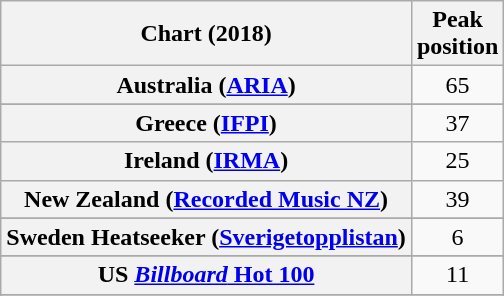<table class="wikitable sortable plainrowheaders" style="text-align:center">
<tr>
<th scope="col">Chart (2018)</th>
<th scope="col">Peak<br> position</th>
</tr>
<tr>
<th scope="row">Australia (<a href='#'>ARIA</a>)</th>
<td>65</td>
</tr>
<tr>
</tr>
<tr>
</tr>
<tr>
</tr>
<tr>
<th scope="row">Greece (<a href='#'>IFPI</a>)</th>
<td>37</td>
</tr>
<tr>
<th scope="row">Ireland (<a href='#'>IRMA</a>)</th>
<td>25</td>
</tr>
<tr>
<th scope="row">New Zealand (<a href='#'>Recorded Music NZ</a>)</th>
<td>39</td>
</tr>
<tr>
</tr>
<tr>
</tr>
<tr>
<th scope="row">Sweden Heatseeker (<a href='#'>Sverigetopplistan</a>)</th>
<td>6</td>
</tr>
<tr>
</tr>
<tr>
</tr>
<tr>
<th scope="row">US <a href='#'><em>Billboard</em> Hot 100</a></th>
<td>11</td>
</tr>
<tr>
</tr>
<tr>
</tr>
<tr>
</tr>
</table>
